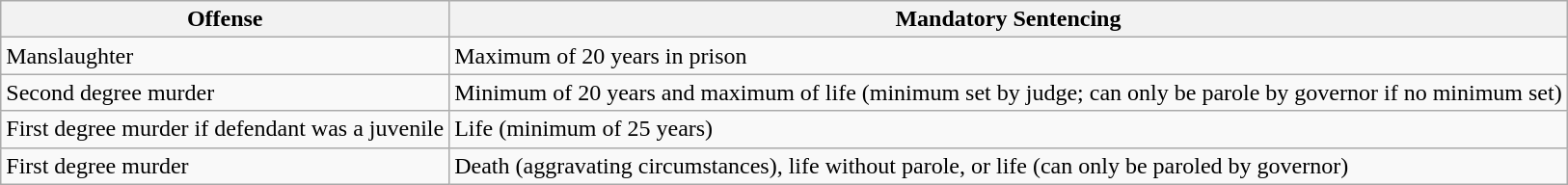<table class="wikitable">
<tr>
<th>Offense</th>
<th>Mandatory Sentencing</th>
</tr>
<tr>
<td>Manslaughter</td>
<td>Maximum of 20 years in prison</td>
</tr>
<tr>
<td>Second degree murder</td>
<td>Minimum of 20 years and maximum of life (minimum set by judge; can only be parole by governor if no minimum set)</td>
</tr>
<tr>
<td>First degree murder if defendant was a juvenile</td>
<td>Life (minimum of 25 years)</td>
</tr>
<tr>
<td>First degree murder</td>
<td>Death (aggravating circumstances), life without parole, or life (can only be paroled by governor)</td>
</tr>
</table>
